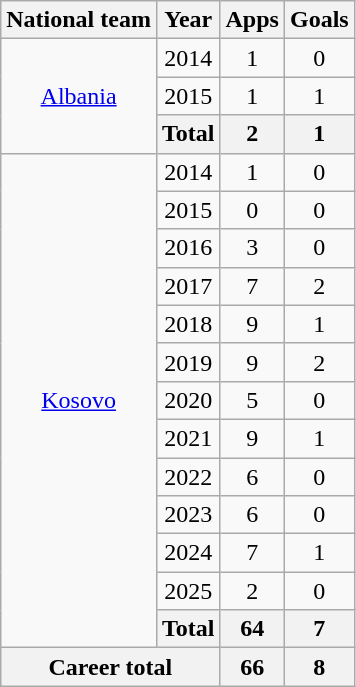<table class="wikitable" style="text-align:center">
<tr>
<th>National team</th>
<th>Year</th>
<th>Apps</th>
<th>Goals</th>
</tr>
<tr>
<td rowspan="3"><a href='#'>Albania</a></td>
<td>2014</td>
<td>1</td>
<td>0</td>
</tr>
<tr>
<td>2015</td>
<td>1</td>
<td>1</td>
</tr>
<tr>
<th>Total</th>
<th>2</th>
<th>1</th>
</tr>
<tr>
<td rowspan="13"><a href='#'>Kosovo</a></td>
<td>2014</td>
<td>1</td>
<td>0</td>
</tr>
<tr>
<td>2015</td>
<td>0</td>
<td>0</td>
</tr>
<tr>
<td>2016</td>
<td>3</td>
<td>0</td>
</tr>
<tr>
<td>2017</td>
<td>7</td>
<td>2</td>
</tr>
<tr>
<td>2018</td>
<td>9</td>
<td>1</td>
</tr>
<tr>
<td>2019</td>
<td>9</td>
<td>2</td>
</tr>
<tr>
<td>2020</td>
<td>5</td>
<td>0</td>
</tr>
<tr>
<td>2021</td>
<td>9</td>
<td>1</td>
</tr>
<tr>
<td>2022</td>
<td>6</td>
<td>0</td>
</tr>
<tr>
<td>2023</td>
<td>6</td>
<td>0</td>
</tr>
<tr>
<td>2024</td>
<td>7</td>
<td>1</td>
</tr>
<tr>
<td>2025</td>
<td>2</td>
<td>0</td>
</tr>
<tr>
<th>Total</th>
<th>64</th>
<th>7</th>
</tr>
<tr>
<th colspan="2">Career total</th>
<th>66</th>
<th>8</th>
</tr>
</table>
